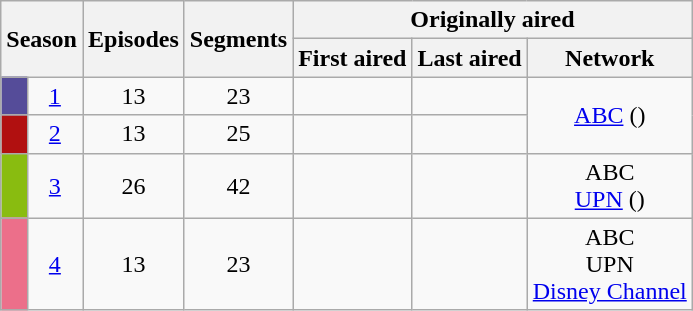<table class="wikitable plainrowheaders" style="text-align:center;">
<tr>
<th colspan="2" rowspan="2">Season</th>
<th rowspan="2">Episodes</th>
<th rowspan="2">Segments</th>
<th colspan="3">Originally aired</th>
</tr>
<tr>
<th>First aired</th>
<th>Last aired</th>
<th>Network</th>
</tr>
<tr>
<td style="background: #554C99;"></td>
<td><a href='#'>1</a></td>
<td>13</td>
<td>23</td>
<td></td>
<td></td>
<td rowspan="2"><a href='#'>ABC</a> ()</td>
</tr>
<tr>
<td style="background: #B11010;"></td>
<td><a href='#'>2</a></td>
<td>13</td>
<td>25</td>
<td></td>
<td></td>
</tr>
<tr>
<td style="background: #89BC10;"></td>
<td><a href='#'>3</a></td>
<td>26</td>
<td>42</td>
<td></td>
<td></td>
<td>ABC<br><a href='#'>UPN</a> ()</td>
</tr>
<tr>
<td style="background: #EC6F8A;"></td>
<td><a href='#'>4</a></td>
<td>13</td>
<td>23</td>
<td></td>
<td></td>
<td>ABC<br>UPN<br><a href='#'>Disney Channel</a></td>
</tr>
</table>
